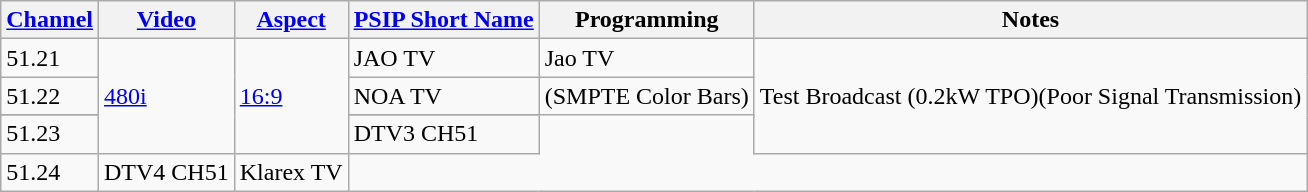<table class="wikitable">
<tr>
<th><a href='#'>Channel</a></th>
<th><a href='#'>Video</a></th>
<th><a href='#'>Aspect</a></th>
<th><a href='#'>PSIP Short Name</a></th>
<th>Programming</th>
<th>Notes</th>
</tr>
<tr>
<td>51.21</td>
<td rowspan = "4"><a href='#'>480i</a></td>
<td rowspan = "4"><a href='#'>16:9</a></td>
<td>JAO TV</td>
<td>Jao TV</td>
<td rowspan = "4">Test Broadcast (0.2kW TPO)(Poor Signal Transmission)</td>
</tr>
<tr>
<td>51.22</td>
<td>NOA TV</td>
<td rowspan = "2">(SMPTE Color Bars)</td>
</tr>
<tr>
</tr>
<tr>
<td>51.23</td>
<td>DTV3 CH51</td>
</tr>
<tr>
<td>51.24</td>
<td>DTV4 CH51</td>
<td>Klarex TV</td>
</tr>
</table>
